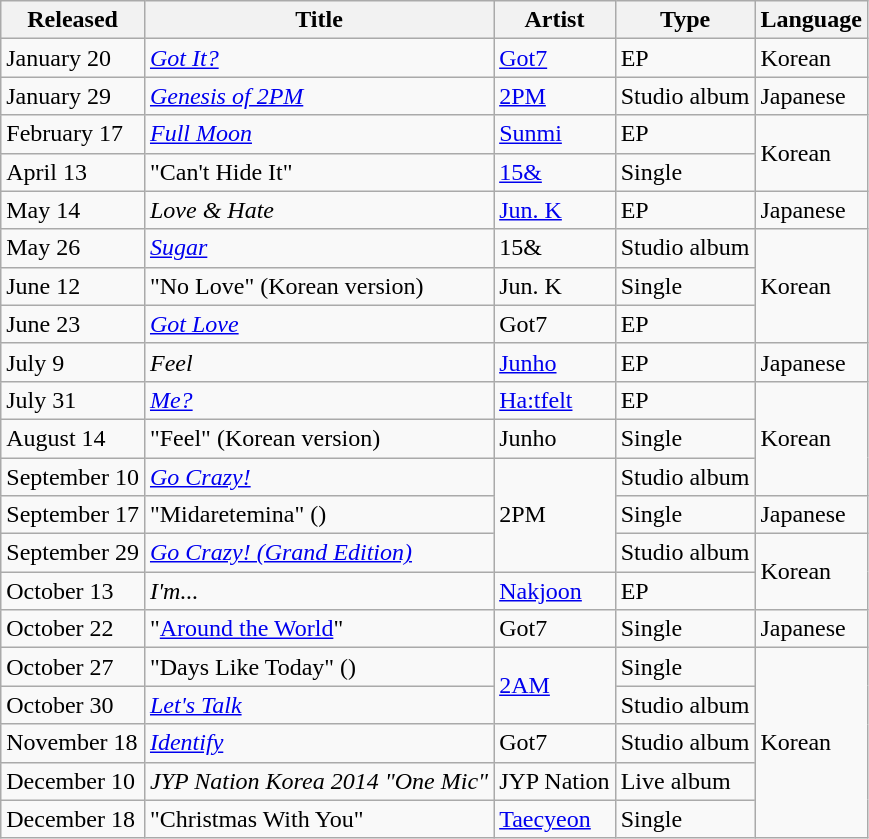<table class="wikitable plainrowheaders">
<tr>
<th scope="col">Released</th>
<th scope="col">Title</th>
<th scope="col">Artist</th>
<th scope="col">Type</th>
<th scope="col">Language</th>
</tr>
<tr>
<td rowspan="1">January 20</td>
<td rowspan="1"><em><a href='#'>Got It?</a></em></td>
<td rowspan="1"><a href='#'>Got7</a></td>
<td rowspan="1">EP</td>
<td rowspan="1">Korean</td>
</tr>
<tr>
<td rowspan="1">January 29</td>
<td rowspan="1"><em><a href='#'>Genesis of 2PM</a></em></td>
<td rowspan="1"><a href='#'>2PM</a></td>
<td rowspan="1">Studio album</td>
<td rowspan="1">Japanese</td>
</tr>
<tr>
<td rowspan="1">February 17</td>
<td rowspan="1"><em><a href='#'>Full Moon</a></em></td>
<td rowspan="1"><a href='#'>Sunmi</a></td>
<td rowspan="1">EP</td>
<td rowspan="2">Korean</td>
</tr>
<tr>
<td rowspan="1">April 13</td>
<td rowspan="1">"Can't Hide It"</td>
<td rowspan="1"><a href='#'>15&</a></td>
<td rowspan="1">Single</td>
</tr>
<tr>
<td rowspan="1">May 14</td>
<td rowspan="1"><em>Love & Hate</em></td>
<td rowspan="1"><a href='#'>Jun. K</a></td>
<td rowspan="1">EP</td>
<td rowspan="1">Japanese</td>
</tr>
<tr>
<td rowspan="1">May 26</td>
<td rowspan="1"><em><a href='#'>Sugar</a></em></td>
<td rowspan="1">15&</td>
<td rowspan="1">Studio album</td>
<td rowspan="3">Korean</td>
</tr>
<tr>
<td rowspan="1">June 12</td>
<td rowspan="1">"No Love" (Korean version)</td>
<td rowspan="1">Jun. K</td>
<td rowspan="1">Single</td>
</tr>
<tr>
<td rowspan="1">June 23</td>
<td rowspan="1"><em><a href='#'>Got Love</a></em></td>
<td rowspan="1">Got7</td>
<td rowspan="1">EP</td>
</tr>
<tr>
<td rowspan="1">July 9</td>
<td rowspan="1"><em>Feel</em></td>
<td rowspan="1"><a href='#'>Junho</a></td>
<td rowspan="1">EP</td>
<td rowspan="1">Japanese</td>
</tr>
<tr>
<td rowspan="1">July 31</td>
<td rowspan="1"><em><a href='#'>Me?</a></em></td>
<td rowspan="1"><a href='#'>Ha:tfelt</a></td>
<td rowspan="1">EP</td>
<td rowspan="3">Korean</td>
</tr>
<tr>
<td rowspan="1">August 14</td>
<td rowspan="1">"Feel" (Korean version)</td>
<td rowspan="1">Junho</td>
<td rowspan="1">Single</td>
</tr>
<tr>
<td rowspan="1">September 10</td>
<td rowspan="1"><em><a href='#'>Go Crazy!</a></em></td>
<td rowspan="3">2PM</td>
<td rowspan="1">Studio album</td>
</tr>
<tr>
<td rowspan="1">September 17</td>
<td rowspan="1">"Midaretemina" ()</td>
<td rowspan="1">Single</td>
<td rowspan="1">Japanese</td>
</tr>
<tr>
<td rowspan="1">September 29</td>
<td rowspan="1"><em><a href='#'>Go Crazy! (Grand Edition)</a></em></td>
<td rowspan="1">Studio album</td>
<td rowspan="2">Korean</td>
</tr>
<tr>
<td rowspan="1">October 13</td>
<td rowspan="1"><em>I'm...</em></td>
<td rowspan="1"><a href='#'>Nakjoon</a></td>
<td rowspan="1">EP</td>
</tr>
<tr>
<td rowspan="1">October 22</td>
<td rowspan="1">"<a href='#'>Around the World</a>"</td>
<td rowspan="1">Got7</td>
<td rowspan="1">Single</td>
<td rowspan="1">Japanese</td>
</tr>
<tr>
<td rowspan="1">October 27</td>
<td rowspan="1">"Days Like Today" ()</td>
<td rowspan="2"><a href='#'>2AM</a></td>
<td rowspan="1">Single</td>
<td rowspan="5">Korean</td>
</tr>
<tr>
<td rowspan="1">October 30</td>
<td rowspan="1"><em><a href='#'>Let's Talk</a></em></td>
<td rowspan="1">Studio album</td>
</tr>
<tr>
<td rowspan="1">November 18</td>
<td rowspan="1"><em><a href='#'>Identify</a></em></td>
<td rowspan="1">Got7</td>
<td rowspan="1">Studio album</td>
</tr>
<tr>
<td rowspan="1">December 10</td>
<td rowspan="1"><em>JYP Nation Korea 2014 "One Mic"</em></td>
<td rowspan="1">JYP Nation</td>
<td rowspan="1">Live album</td>
</tr>
<tr>
<td rowspan="1">December 18</td>
<td rowspan="1">"Christmas With You"</td>
<td rowspan="1"><a href='#'>Taecyeon</a></td>
<td rowspan="1">Single</td>
</tr>
</table>
